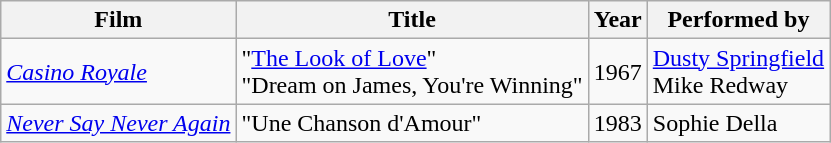<table class="wikitable">
<tr>
<th>Film</th>
<th>Title</th>
<th>Year</th>
<th>Performed by</th>
</tr>
<tr>
<td><em><a href='#'>Casino Royale</a></em></td>
<td>"<a href='#'>The Look of Love</a>"<br>"Dream on James, You're Winning"</td>
<td>1967</td>
<td><a href='#'>Dusty Springfield</a><br>Mike Redway</td>
</tr>
<tr>
<td><em><a href='#'>Never Say Never Again</a></em></td>
<td>"Une Chanson d'Amour"</td>
<td>1983</td>
<td>Sophie Della</td>
</tr>
</table>
